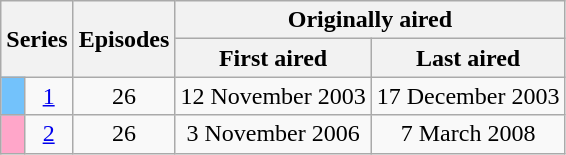<table class="wikitable">
<tr>
<th colspan="2" rowspan="2">Series</th>
<th rowspan="2">Episodes</th>
<th colspan="2">Originally aired</th>
</tr>
<tr>
<th>First aired</th>
<th>Last aired</th>
</tr>
<tr>
<td style="background:#73C2FB; color:#73C2FB text-align:center;"></td>
<td style="text-align:center;"><a href='#'>1</a></td>
<td style="text-align:center;">26</td>
<td style="text-align:center;">12 November 2003</td>
<td style="text-align:center;">17 December 2003</td>
</tr>
<tr>
<td style="background:#FFA6C9; color:#FFA6C9; text-align:center;"></td>
<td style="text-align:center;"><a href='#'>2</a></td>
<td style="text-align:center;">26</td>
<td style="text-align:center;">3 November 2006</td>
<td style="text-align:center;">7 March 2008</td>
</tr>
</table>
